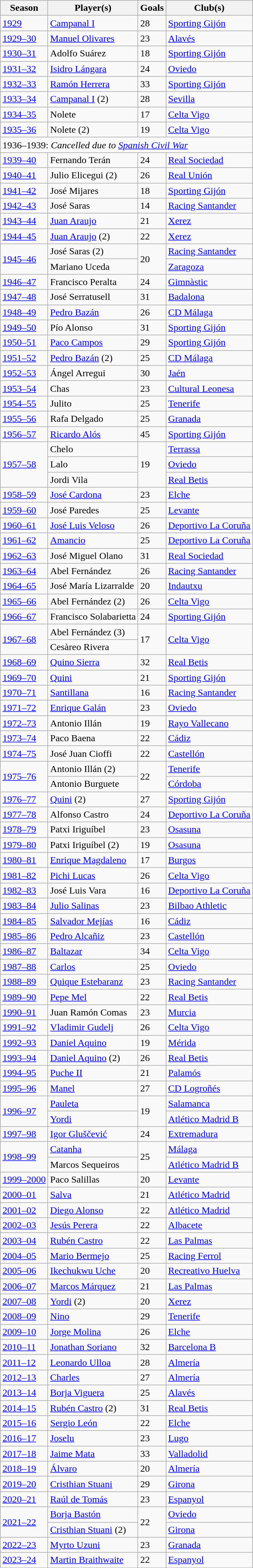<table class="wikitable">
<tr>
<th>Season</th>
<th>Player(s)</th>
<th>Goals</th>
<th>Club(s)</th>
</tr>
<tr>
<td><a href='#'>1929</a></td>
<td> <a href='#'>Campanal I</a></td>
<td>28</td>
<td><a href='#'>Sporting Gijón</a></td>
</tr>
<tr>
<td><a href='#'>1929–30</a></td>
<td> <a href='#'>Manuel Olivares</a></td>
<td>23</td>
<td><a href='#'>Alavés</a></td>
</tr>
<tr>
<td><a href='#'>1930–31</a></td>
<td> Adolfo Suárez</td>
<td>18</td>
<td><a href='#'>Sporting Gijón</a></td>
</tr>
<tr>
<td><a href='#'>1931–32</a></td>
<td> <a href='#'>Isidro Lángara</a></td>
<td>24</td>
<td><a href='#'>Oviedo</a></td>
</tr>
<tr>
<td><a href='#'>1932–33</a></td>
<td> <a href='#'>Ramón Herrera</a></td>
<td>33</td>
<td><a href='#'>Sporting Gijón</a></td>
</tr>
<tr>
<td><a href='#'>1933–34</a></td>
<td> <a href='#'>Campanal I</a> (2)</td>
<td>28</td>
<td><a href='#'>Sevilla</a></td>
</tr>
<tr>
<td><a href='#'>1934–35</a></td>
<td> Nolete</td>
<td>17</td>
<td><a href='#'>Celta Vigo</a></td>
</tr>
<tr>
<td><a href='#'>1935–36</a></td>
<td> Nolete (2)</td>
<td>19</td>
<td><a href='#'>Celta Vigo</a></td>
</tr>
<tr>
<td colspan="4">1936–1939: <em>Cancelled due to <a href='#'>Spanish Civil War</a></em></td>
</tr>
<tr>
<td><a href='#'>1939–40</a></td>
<td> Fernando Terán</td>
<td>24</td>
<td><a href='#'>Real Sociedad</a></td>
</tr>
<tr>
<td><a href='#'>1940–41</a></td>
<td> Julio Elicegui (2)</td>
<td>26</td>
<td><a href='#'>Real Unión</a></td>
</tr>
<tr>
<td><a href='#'>1941–42</a></td>
<td> José Mijares</td>
<td>18</td>
<td><a href='#'>Sporting Gijón</a></td>
</tr>
<tr>
<td><a href='#'>1942–43</a></td>
<td> José Saras</td>
<td>14</td>
<td><a href='#'>Racing Santander</a></td>
</tr>
<tr>
<td><a href='#'>1943–44</a></td>
<td> <a href='#'>Juan Araujo</a></td>
<td>21</td>
<td><a href='#'>Xerez</a></td>
</tr>
<tr>
<td><a href='#'>1944–45</a></td>
<td> <a href='#'>Juan Araujo</a> (2)</td>
<td>22</td>
<td><a href='#'>Xerez</a></td>
</tr>
<tr>
<td rowspan="2"><a href='#'>1945–46</a></td>
<td> José Saras (2)</td>
<td rowspan="2">20</td>
<td><a href='#'>Racing Santander</a></td>
</tr>
<tr>
<td> Mariano Uceda</td>
<td><a href='#'>Zaragoza</a></td>
</tr>
<tr>
<td><a href='#'>1946–47</a></td>
<td> Francisco Peralta</td>
<td>24</td>
<td><a href='#'>Gimnàstic</a></td>
</tr>
<tr>
<td><a href='#'>1947–48</a></td>
<td> José Serratusell</td>
<td>31</td>
<td><a href='#'>Badalona</a></td>
</tr>
<tr>
<td><a href='#'>1948–49</a></td>
<td> <a href='#'>Pedro Bazán</a></td>
<td>26</td>
<td><a href='#'>CD Málaga</a></td>
</tr>
<tr>
<td><a href='#'>1949–50</a></td>
<td> Pío Alonso</td>
<td>31</td>
<td><a href='#'>Sporting Gijón</a></td>
</tr>
<tr>
<td><a href='#'>1950–51</a></td>
<td> <a href='#'>Paco Campos</a></td>
<td>29</td>
<td><a href='#'>Sporting Gijón</a></td>
</tr>
<tr>
<td><a href='#'>1951–52</a></td>
<td> <a href='#'>Pedro Bazán</a> (2)</td>
<td>25</td>
<td><a href='#'>CD Málaga</a></td>
</tr>
<tr>
<td><a href='#'>1952–53</a></td>
<td> Ángel Arregui</td>
<td>30</td>
<td><a href='#'>Jaén</a></td>
</tr>
<tr>
<td><a href='#'>1953–54</a></td>
<td> Chas</td>
<td>23</td>
<td><a href='#'>Cultural Leonesa</a></td>
</tr>
<tr>
<td><a href='#'>1954–55</a></td>
<td> Julito</td>
<td>25</td>
<td><a href='#'>Tenerife</a></td>
</tr>
<tr>
<td><a href='#'>1955–56</a></td>
<td> Rafa Delgado</td>
<td>25</td>
<td><a href='#'>Granada</a></td>
</tr>
<tr>
<td><a href='#'>1956–57</a></td>
<td> <a href='#'>Ricardo Alós</a></td>
<td>45</td>
<td><a href='#'>Sporting Gijón</a></td>
</tr>
<tr>
<td rowspan="3"><a href='#'>1957–58</a></td>
<td> Chelo</td>
<td rowspan="3">19</td>
<td><a href='#'>Terrassa</a></td>
</tr>
<tr>
<td> Lalo</td>
<td><a href='#'>Oviedo</a></td>
</tr>
<tr>
<td> Jordi Vila</td>
<td><a href='#'>Real Betis</a></td>
</tr>
<tr>
<td><a href='#'>1958–59</a></td>
<td> <a href='#'>José Cardona</a></td>
<td>23</td>
<td><a href='#'>Elche</a></td>
</tr>
<tr>
<td><a href='#'>1959–60</a></td>
<td> José Paredes</td>
<td>25</td>
<td><a href='#'>Levante</a></td>
</tr>
<tr>
<td><a href='#'>1960–61</a></td>
<td> <a href='#'>José Luis Veloso</a></td>
<td>26</td>
<td><a href='#'>Deportivo La Coruña</a></td>
</tr>
<tr>
<td><a href='#'>1961–62</a></td>
<td> <a href='#'>Amancio</a></td>
<td>25</td>
<td><a href='#'>Deportivo La Coruña</a></td>
</tr>
<tr>
<td><a href='#'>1962–63</a></td>
<td> José Miguel Olano</td>
<td>31</td>
<td><a href='#'>Real Sociedad</a></td>
</tr>
<tr>
<td><a href='#'>1963–64</a></td>
<td> Abel Fernández</td>
<td>26</td>
<td><a href='#'>Racing Santander</a></td>
</tr>
<tr>
<td><a href='#'>1964–65</a></td>
<td> José María Lizarralde</td>
<td>20</td>
<td><a href='#'>Indautxu</a></td>
</tr>
<tr>
<td><a href='#'>1965–66</a></td>
<td> Abel Fernández (2)</td>
<td>26</td>
<td><a href='#'>Celta Vigo</a></td>
</tr>
<tr>
<td><a href='#'>1966–67</a></td>
<td> Francisco Solabarietta</td>
<td>24</td>
<td><a href='#'>Sporting Gijón</a></td>
</tr>
<tr>
<td rowspan="2"><a href='#'>1967–68</a></td>
<td> Abel Fernández (3)</td>
<td rowspan="2">17</td>
<td rowspan="2"><a href='#'>Celta Vigo</a></td>
</tr>
<tr>
<td> Cesàreo Rivera</td>
</tr>
<tr>
<td><a href='#'>1968–69</a></td>
<td> <a href='#'>Quino Sierra</a></td>
<td>32</td>
<td><a href='#'>Real Betis</a></td>
</tr>
<tr>
<td><a href='#'>1969–70</a></td>
<td> <a href='#'>Quini</a></td>
<td>21</td>
<td><a href='#'>Sporting Gijón</a></td>
</tr>
<tr>
<td><a href='#'>1970–71</a></td>
<td> <a href='#'>Santillana</a></td>
<td>16</td>
<td><a href='#'>Racing Santander</a></td>
</tr>
<tr>
<td><a href='#'>1971–72</a></td>
<td> <a href='#'>Enrique Galán</a></td>
<td>23</td>
<td><a href='#'>Oviedo</a></td>
</tr>
<tr>
<td><a href='#'>1972–73</a></td>
<td> Antonio Illán</td>
<td>19</td>
<td><a href='#'>Rayo Vallecano</a></td>
</tr>
<tr>
<td><a href='#'>1973–74</a></td>
<td> Paco Baena</td>
<td>22</td>
<td><a href='#'>Cádiz</a></td>
</tr>
<tr>
<td><a href='#'>1974–75</a></td>
<td> José Juan Cioffi</td>
<td>22</td>
<td><a href='#'>Castellón</a></td>
</tr>
<tr>
<td rowspan="2"><a href='#'>1975–76</a></td>
<td> Antonio Illán (2)</td>
<td rowspan="2">22</td>
<td><a href='#'>Tenerife</a></td>
</tr>
<tr>
<td> Antonio Burguete</td>
<td><a href='#'>Córdoba</a></td>
</tr>
<tr>
<td><a href='#'>1976–77</a></td>
<td> <a href='#'>Quini</a> (2)</td>
<td>27</td>
<td><a href='#'>Sporting Gijón</a></td>
</tr>
<tr>
<td><a href='#'>1977–78</a></td>
<td> Alfonso Castro</td>
<td>24</td>
<td><a href='#'>Deportivo La Coruña</a></td>
</tr>
<tr>
<td><a href='#'>1978–79</a></td>
<td> Patxi Iriguíbel</td>
<td>23</td>
<td><a href='#'>Osasuna</a></td>
</tr>
<tr>
<td><a href='#'>1979–80</a></td>
<td> Patxi Iriguíbel (2)</td>
<td>19</td>
<td><a href='#'>Osasuna</a></td>
</tr>
<tr>
<td><a href='#'>1980–81</a></td>
<td> <a href='#'>Enrique Magdaleno</a></td>
<td>17</td>
<td><a href='#'>Burgos</a></td>
</tr>
<tr>
<td><a href='#'>1981–82</a></td>
<td> <a href='#'>Pichi Lucas</a></td>
<td>26</td>
<td><a href='#'>Celta Vigo</a></td>
</tr>
<tr>
<td><a href='#'>1982–83</a></td>
<td> José Luis Vara</td>
<td>16</td>
<td><a href='#'>Deportivo La Coruña</a></td>
</tr>
<tr>
<td><a href='#'>1983–84</a></td>
<td> <a href='#'>Julio Salinas</a></td>
<td>23</td>
<td><a href='#'>Bilbao Athletic</a></td>
</tr>
<tr>
<td><a href='#'>1984–85</a></td>
<td> <a href='#'>Salvador Mejías</a></td>
<td>16</td>
<td><a href='#'>Cádiz</a></td>
</tr>
<tr>
<td><a href='#'>1985–86</a></td>
<td> <a href='#'>Pedro Alcañiz</a></td>
<td>23</td>
<td><a href='#'>Castellón</a></td>
</tr>
<tr>
<td><a href='#'>1986–87</a></td>
<td> <a href='#'>Baltazar</a></td>
<td>34</td>
<td><a href='#'>Celta Vigo</a></td>
</tr>
<tr>
<td><a href='#'>1987–88</a></td>
<td> <a href='#'>Carlos</a></td>
<td>25</td>
<td><a href='#'>Oviedo</a></td>
</tr>
<tr>
<td><a href='#'>1988–89</a></td>
<td> <a href='#'>Quique Estebaranz</a></td>
<td>23</td>
<td><a href='#'>Racing Santander</a></td>
</tr>
<tr>
<td><a href='#'>1989–90</a></td>
<td> <a href='#'>Pepe Mel</a></td>
<td>22</td>
<td><a href='#'>Real Betis</a></td>
</tr>
<tr>
<td><a href='#'>1990–91</a></td>
<td> Juan Ramón Comas</td>
<td>23</td>
<td><a href='#'>Murcia</a></td>
</tr>
<tr>
<td><a href='#'>1991–92</a></td>
<td> <a href='#'>Vladimir Gudelj</a></td>
<td>26</td>
<td><a href='#'>Celta Vigo</a></td>
</tr>
<tr>
<td><a href='#'>1992–93</a></td>
<td> <a href='#'>Daniel Aquino</a></td>
<td>19</td>
<td><a href='#'>Mérida</a></td>
</tr>
<tr>
<td><a href='#'>1993–94</a></td>
<td> <a href='#'>Daniel Aquino</a> (2)</td>
<td>26</td>
<td><a href='#'>Real Betis</a></td>
</tr>
<tr>
<td><a href='#'>1994–95</a></td>
<td> <a href='#'>Puche II</a></td>
<td>21</td>
<td><a href='#'>Palamós</a></td>
</tr>
<tr>
<td><a href='#'>1995–96</a></td>
<td> <a href='#'>Manel</a></td>
<td>27</td>
<td><a href='#'>CD Logroñés</a></td>
</tr>
<tr>
<td rowspan="2"><a href='#'>1996–97</a></td>
<td> <a href='#'>Pauleta</a></td>
<td rowspan="2">19</td>
<td><a href='#'>Salamanca</a></td>
</tr>
<tr>
<td> <a href='#'>Yordi</a></td>
<td><a href='#'>Atlético Madrid B</a></td>
</tr>
<tr>
<td><a href='#'>1997–98</a></td>
<td> <a href='#'>Igor Gluščević</a></td>
<td>24</td>
<td><a href='#'>Extremadura</a></td>
</tr>
<tr>
<td rowspan="2"><a href='#'>1998–99</a></td>
<td> <a href='#'>Catanha</a></td>
<td rowspan="2">25</td>
<td><a href='#'>Málaga</a></td>
</tr>
<tr>
<td> Marcos Sequeiros</td>
<td><a href='#'>Atlético Madrid B</a></td>
</tr>
<tr>
<td><a href='#'>1999–2000</a></td>
<td> Paco Salillas</td>
<td>20</td>
<td><a href='#'>Levante</a></td>
</tr>
<tr>
<td><a href='#'>2000–01</a></td>
<td> <a href='#'>Salva</a></td>
<td>21</td>
<td><a href='#'>Atlético Madrid</a></td>
</tr>
<tr>
<td><a href='#'>2001–02</a></td>
<td> <a href='#'>Diego Alonso</a></td>
<td>22</td>
<td><a href='#'>Atlético Madrid</a></td>
</tr>
<tr>
<td><a href='#'>2002–03</a></td>
<td> <a href='#'>Jesús Perera</a></td>
<td>22</td>
<td><a href='#'>Albacete</a></td>
</tr>
<tr>
<td><a href='#'>2003–04</a></td>
<td> <a href='#'>Rubén Castro</a></td>
<td>22</td>
<td><a href='#'>Las Palmas</a></td>
</tr>
<tr>
<td><a href='#'>2004–05</a></td>
<td> <a href='#'>Mario Bermejo</a></td>
<td>25</td>
<td><a href='#'>Racing Ferrol</a></td>
</tr>
<tr>
<td><a href='#'>2005–06</a></td>
<td> <a href='#'>Ikechukwu Uche</a></td>
<td>20</td>
<td><a href='#'>Recreativo Huelva</a></td>
</tr>
<tr>
<td><a href='#'>2006–07</a></td>
<td> <a href='#'>Marcos Márquez</a></td>
<td>21</td>
<td><a href='#'>Las Palmas</a></td>
</tr>
<tr>
<td><a href='#'>2007–08</a></td>
<td> <a href='#'>Yordi</a> (2)</td>
<td>20</td>
<td><a href='#'>Xerez</a></td>
</tr>
<tr>
<td><a href='#'>2008–09</a></td>
<td> <a href='#'>Nino</a></td>
<td>29</td>
<td><a href='#'>Tenerife</a></td>
</tr>
<tr>
<td><a href='#'>2009–10</a></td>
<td> <a href='#'>Jorge Molina</a></td>
<td>26</td>
<td><a href='#'>Elche</a></td>
</tr>
<tr>
<td><a href='#'>2010–11</a></td>
<td> <a href='#'>Jonathan Soriano</a></td>
<td>32</td>
<td><a href='#'>Barcelona B</a></td>
</tr>
<tr>
<td><a href='#'>2011–12</a></td>
<td> <a href='#'>Leonardo Ulloa</a></td>
<td>28</td>
<td><a href='#'>Almería</a></td>
</tr>
<tr>
<td><a href='#'>2012–13</a></td>
<td> <a href='#'>Charles</a></td>
<td>27</td>
<td><a href='#'>Almería</a></td>
</tr>
<tr>
<td><a href='#'>2013–14</a></td>
<td> <a href='#'>Borja Viguera</a></td>
<td>25</td>
<td><a href='#'>Alavés</a></td>
</tr>
<tr>
<td><a href='#'>2014–15</a></td>
<td> <a href='#'>Rubén Castro</a> (2)</td>
<td>31</td>
<td><a href='#'>Real Betis</a></td>
</tr>
<tr>
<td><a href='#'>2015–16</a></td>
<td> <a href='#'>Sergio León</a></td>
<td>22</td>
<td><a href='#'>Elche</a></td>
</tr>
<tr>
<td><a href='#'>2016–17</a></td>
<td> <a href='#'>Joselu</a></td>
<td>23</td>
<td><a href='#'>Lugo</a></td>
</tr>
<tr>
<td><a href='#'>2017–18</a></td>
<td> <a href='#'>Jaime Mata</a></td>
<td>33</td>
<td><a href='#'>Valladolid</a></td>
</tr>
<tr>
<td><a href='#'>2018–19</a></td>
<td> <a href='#'>Álvaro</a></td>
<td>20</td>
<td><a href='#'>Almería</a></td>
</tr>
<tr>
<td><a href='#'>2019–20</a></td>
<td> <a href='#'>Cristhian Stuani</a></td>
<td>29</td>
<td><a href='#'>Girona</a></td>
</tr>
<tr>
<td><a href='#'>2020–21</a></td>
<td> <a href='#'>Raúl de Tomás</a></td>
<td>23</td>
<td><a href='#'>Espanyol</a></td>
</tr>
<tr>
<td rowspan="2"><a href='#'>2021–22</a></td>
<td> <a href='#'>Borja Bastón</a></td>
<td rowspan="2">22</td>
<td><a href='#'>Oviedo</a></td>
</tr>
<tr>
<td> <a href='#'>Cristhian Stuani</a> (2)</td>
<td><a href='#'>Girona</a></td>
</tr>
<tr>
<td><a href='#'>2022–23</a></td>
<td> <a href='#'>Myrto Uzuni</a></td>
<td>23</td>
<td><a href='#'>Granada</a></td>
</tr>
<tr>
<td><a href='#'>2023–24</a></td>
<td> <a href='#'>Martin Braithwaite</a></td>
<td>22</td>
<td><a href='#'>Espanyol</a></td>
</tr>
</table>
